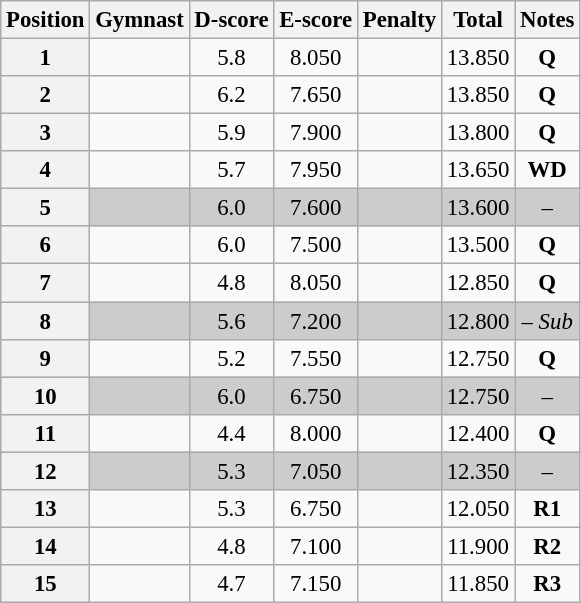<table class="wikitable sortable" style="text-align:center; font-size:95%">
<tr>
<th scope=col>Position</th>
<th scope=col>Gymnast</th>
<th scope=col>D-score</th>
<th scope=col>E-score</th>
<th scope=col>Penalty</th>
<th scope=col>Total</th>
<th scope=col>Notes</th>
</tr>
<tr>
<th scope=row>1</th>
<td align=left></td>
<td>5.8</td>
<td>8.050</td>
<td></td>
<td>13.850</td>
<td><strong>Q</strong></td>
</tr>
<tr>
<th scope=row>2</th>
<td align=left></td>
<td>6.2</td>
<td>7.650</td>
<td></td>
<td>13.850</td>
<td><strong>Q</strong></td>
</tr>
<tr>
<th scope=row>3</th>
<td align=left></td>
<td>5.9</td>
<td>7.900</td>
<td></td>
<td>13.800</td>
<td><strong>Q</strong></td>
</tr>
<tr>
<th scope=row>4</th>
<td align=left></td>
<td>5.7</td>
<td>7.950</td>
<td></td>
<td>13.650</td>
<td> <strong>WD</strong></td>
</tr>
<tr bgcolor="cccccc">
<th scope=row>5</th>
<td align=left></td>
<td>6.0</td>
<td>7.600</td>
<td></td>
<td>13.600</td>
<td>–</td>
</tr>
<tr>
<th scope=row>6</th>
<td align=left></td>
<td>6.0</td>
<td>7.500</td>
<td></td>
<td>13.500</td>
<td><strong>Q</strong></td>
</tr>
<tr>
<th scope=row>7</th>
<td align=left></td>
<td>4.8</td>
<td>8.050</td>
<td></td>
<td>12.850</td>
<td><strong>Q</strong></td>
</tr>
<tr bgcolor="cccccc">
<th scope=row>8</th>
<td align=left></td>
<td>5.6</td>
<td>7.200</td>
<td></td>
<td>12.800</td>
<td>– <em>Sub</em></td>
</tr>
<tr>
<th scope=row>9</th>
<td align=left></td>
<td>5.2</td>
<td>7.550</td>
<td></td>
<td>12.750</td>
<td><strong>Q</strong></td>
</tr>
<tr bgcolor="cccccc">
<th scope=row>10</th>
<td align=left></td>
<td>6.0</td>
<td>6.750</td>
<td></td>
<td>12.750</td>
<td>–</td>
</tr>
<tr>
<th scope=row>11</th>
<td align=left></td>
<td>4.4</td>
<td>8.000</td>
<td></td>
<td>12.400</td>
<td><strong>Q</strong></td>
</tr>
<tr bgcolor="cccccc">
<th scope=row>12</th>
<td align=left></td>
<td>5.3</td>
<td>7.050</td>
<td></td>
<td>12.350</td>
<td>–</td>
</tr>
<tr>
<th scope=row>13</th>
<td align=left></td>
<td>5.3</td>
<td>6.750</td>
<td></td>
<td>12.050</td>
<td><strong>R1</strong></td>
</tr>
<tr>
<th scope=row>14</th>
<td align=left></td>
<td>4.8</td>
<td>7.100</td>
<td></td>
<td>11.900</td>
<td><strong>R2</strong></td>
</tr>
<tr>
<th scope=row>15</th>
<td align=left></td>
<td>4.7</td>
<td>7.150</td>
<td></td>
<td>11.850</td>
<td><strong>R3</strong></td>
</tr>
</table>
